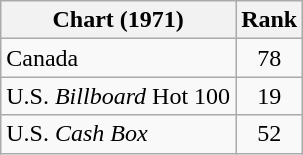<table class="wikitable sortable">
<tr>
<th align="left">Chart (1971)</th>
<th style="text-align:center;">Rank</th>
</tr>
<tr>
<td>Canada</td>
<td style="text-align:center;">78</td>
</tr>
<tr>
<td>U.S. <em>Billboard</em> Hot 100 </td>
<td style="text-align:center;">19</td>
</tr>
<tr>
<td>U.S. <em>Cash Box</em> </td>
<td style="text-align:center;">52</td>
</tr>
</table>
